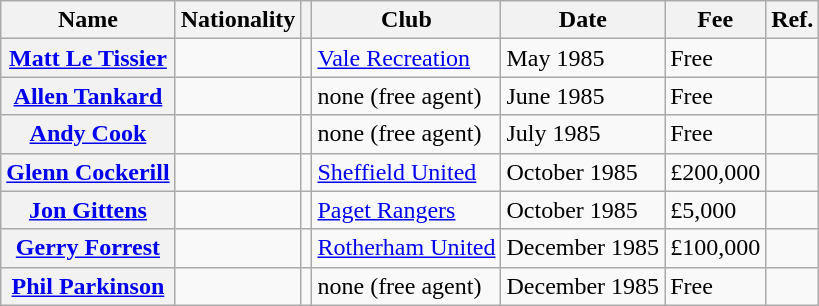<table class="wikitable plainrowheaders">
<tr>
<th scope="col">Name</th>
<th scope="col">Nationality</th>
<th scope="col"></th>
<th scope="col">Club</th>
<th scope="col">Date</th>
<th scope="col">Fee</th>
<th scope="col">Ref.</th>
</tr>
<tr>
<th scope="row"><a href='#'>Matt Le Tissier</a></th>
<td></td>
<td align="center"></td>
<td> <a href='#'>Vale Recreation</a></td>
<td>May 1985</td>
<td>Free</td>
<td align="center"></td>
</tr>
<tr>
<th scope="row"><a href='#'>Allen Tankard</a></th>
<td></td>
<td align="center"></td>
<td>none (free agent)</td>
<td>June 1985</td>
<td>Free</td>
<td align="center"></td>
</tr>
<tr>
<th scope="row"><a href='#'>Andy Cook</a></th>
<td></td>
<td align="center"></td>
<td>none (free agent)</td>
<td>July 1985</td>
<td>Free</td>
<td align="center"></td>
</tr>
<tr>
<th scope="row"><a href='#'>Glenn Cockerill</a></th>
<td></td>
<td align="center"></td>
<td> <a href='#'>Sheffield United</a></td>
<td>October 1985</td>
<td>£200,000</td>
<td align="center"></td>
</tr>
<tr>
<th scope="row"><a href='#'>Jon Gittens</a></th>
<td></td>
<td align="center"></td>
<td> <a href='#'>Paget Rangers</a></td>
<td>October 1985</td>
<td>£5,000</td>
<td align="center"></td>
</tr>
<tr>
<th scope="row"><a href='#'>Gerry Forrest</a></th>
<td></td>
<td align="center"></td>
<td> <a href='#'>Rotherham United</a></td>
<td>December 1985</td>
<td>£100,000</td>
<td align="center"></td>
</tr>
<tr>
<th scope="row"><a href='#'>Phil Parkinson</a></th>
<td></td>
<td align="center"></td>
<td>none (free agent)</td>
<td>December 1985</td>
<td>Free</td>
<td align="center"></td>
</tr>
</table>
